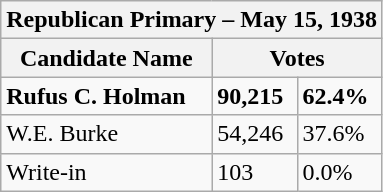<table class="wikitable">
<tr>
<th colspan="4">Republican Primary – May 15, 1938</th>
</tr>
<tr>
<th>Candidate Name</th>
<th colspan="3">Votes</th>
</tr>
<tr>
<td><strong>Rufus C. Holman</strong></td>
<td><strong>90,215</strong></td>
<td><strong>62.4%</strong></td>
</tr>
<tr>
<td>W.E. Burke</td>
<td>54,246</td>
<td>37.6%</td>
</tr>
<tr>
<td>Write-in</td>
<td>103</td>
<td>0.0%</td>
</tr>
</table>
